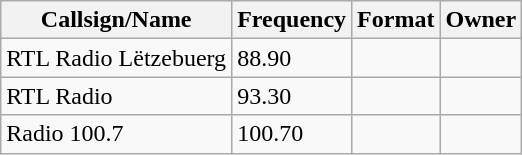<table class="wikitable">
<tr>
<th>Callsign/Name</th>
<th>Frequency</th>
<th>Format</th>
<th>Owner</th>
</tr>
<tr>
<td>RTL Radio Lëtzebuerg</td>
<td>88.90</td>
<td></td>
<td></td>
</tr>
<tr>
<td>RTL Radio</td>
<td>93.30</td>
<td></td>
<td></td>
</tr>
<tr>
<td>Radio 100.7</td>
<td>100.70</td>
<td></td>
<td></td>
</tr>
</table>
